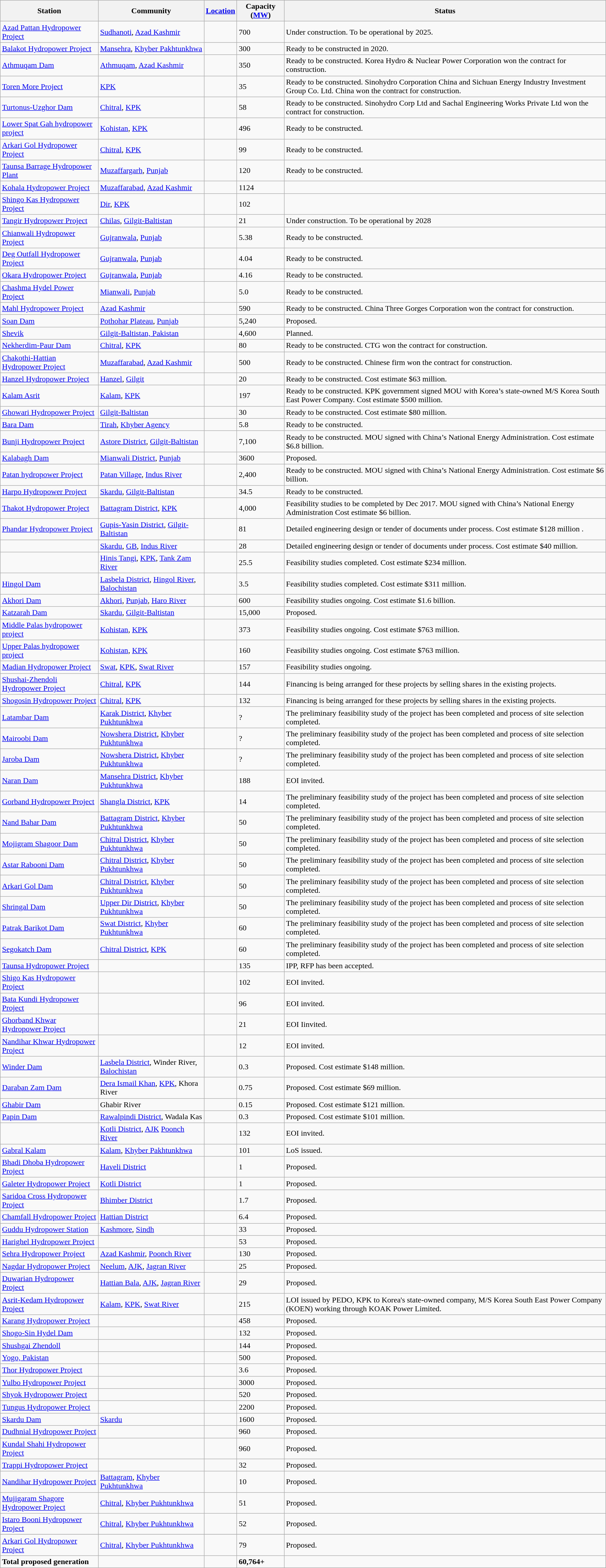<table class="wikitable sortable">
<tr>
<th>Station</th>
<th>Community</th>
<th><a href='#'>Location</a></th>
<th>Capacity (<a href='#'>MW</a>)</th>
<th>Status</th>
</tr>
<tr>
<td><a href='#'>Azad Pattan Hydropower Project</a></td>
<td><a href='#'>Sudhanoti</a>, <a href='#'>Azad Kashmir</a></td>
<td></td>
<td>700</td>
<td>Under construction. To be operational by 2025.</td>
</tr>
<tr>
<td><a href='#'>Balakot Hydropower Project</a></td>
<td><a href='#'>Mansehra</a>, <a href='#'>Khyber Pakhtunkhwa</a></td>
<td></td>
<td>300</td>
<td>Ready to be constructed in 2020.</td>
</tr>
<tr>
<td><a href='#'>Athmuqam Dam</a></td>
<td><a href='#'>Athmuqam</a>, <a href='#'>Azad Kashmir</a></td>
<td></td>
<td>350</td>
<td>Ready to be constructed. Korea Hydro & Nuclear Power Corporation won the contract for construction.</td>
</tr>
<tr>
<td><a href='#'>Toren More Project</a></td>
<td><a href='#'>KPK</a></td>
<td></td>
<td>35</td>
<td>Ready to be constructed. Sinohydro Corporation China and Sichuan Energy Industry Investment Group Co. Ltd. China won the contract for construction.</td>
</tr>
<tr>
<td><a href='#'>Turtonus-Uzghor Dam</a></td>
<td><a href='#'>Chitral</a>, <a href='#'>KPK</a></td>
<td></td>
<td>58</td>
<td>Ready to be constructed. Sinohydro Corp Ltd and Sachal Engineering Works Private Ltd won the contract for construction.</td>
</tr>
<tr>
<td><a href='#'>Lower Spat Gah hydropower project</a></td>
<td><a href='#'>Kohistan</a>, <a href='#'>KPK</a></td>
<td></td>
<td>496</td>
<td>Ready to be constructed.</td>
</tr>
<tr>
<td><a href='#'>Arkari Gol Hydropower Project</a></td>
<td><a href='#'>Chitral</a>, <a href='#'>KPK</a></td>
<td></td>
<td>99</td>
<td>Ready to be constructed.</td>
</tr>
<tr>
<td><a href='#'>Taunsa Barrage Hydropower Plant</a></td>
<td><a href='#'>Muzaffargarh</a>, <a href='#'>Punjab</a></td>
<td></td>
<td>120</td>
<td>Ready to be constructed.</td>
</tr>
<tr>
<td><a href='#'>Kohala Hydropower Project</a></td>
<td><a href='#'>Muzaffarabad</a>, <a href='#'>Azad Kashmir</a></td>
<td></td>
<td>1124</td>
<td></td>
</tr>
<tr>
<td><a href='#'>Shingo Kas Hydropower Project</a></td>
<td><a href='#'>Dir</a>, <a href='#'>KPK</a></td>
<td></td>
<td>102</td>
<td></td>
</tr>
<tr>
<td><a href='#'>Tangir Hydropower Project</a></td>
<td><a href='#'>Chilas</a>, <a href='#'>Gilgit-Baltistan</a></td>
<td></td>
<td>21</td>
<td>Under construction. To be operational by 2028 </td>
</tr>
<tr>
<td><a href='#'>Chianwali Hydropower Project</a></td>
<td><a href='#'>Gujranwala</a>, <a href='#'>Punjab</a></td>
<td></td>
<td>5.38</td>
<td>Ready to be constructed.</td>
</tr>
<tr>
<td><a href='#'>Deg Outfall Hydropower Project</a></td>
<td><a href='#'>Gujranwala</a>, <a href='#'>Punjab</a></td>
<td></td>
<td>4.04</td>
<td>Ready to be constructed.</td>
</tr>
<tr>
<td><a href='#'>Okara Hydropower Project</a></td>
<td><a href='#'>Gujranwala</a>, <a href='#'>Punjab</a></td>
<td></td>
<td>4.16</td>
<td>Ready to be constructed.</td>
</tr>
<tr>
<td><a href='#'>Chashma Hydel Power Project</a></td>
<td><a href='#'>Mianwali</a>, <a href='#'>Punjab</a></td>
<td></td>
<td>5.0</td>
<td>Ready to be constructed.</td>
</tr>
<tr>
<td><a href='#'>Mahl Hydropower Project</a></td>
<td><a href='#'>Azad Kashmir</a></td>
<td></td>
<td>590</td>
<td>Ready to be constructed. China Three Gorges Corporation won the contract for construction.</td>
</tr>
<tr>
<td><a href='#'>Soan Dam</a></td>
<td><a href='#'>Pothohar Plateau</a>, <a href='#'>Punjab</a></td>
<td></td>
<td>5,240</td>
<td>Proposed.</td>
</tr>
<tr>
<td><a href='#'>Shevik</a></td>
<td><a href='#'> Gilgit-Baltistan, Pakistan</a></td>
<td></td>
<td>4,600</td>
<td>Planned.</td>
</tr>
<tr>
<td><a href='#'>Nekherdim-Paur Dam</a></td>
<td><a href='#'>Chitral</a>, <a href='#'>KPK</a></td>
<td></td>
<td>80</td>
<td>Ready to be constructed. CTG won the contract for construction.</td>
</tr>
<tr>
<td><a href='#'>Chakothi-Hattian Hydropower Project</a></td>
<td><a href='#'>Muzaffarabad</a>, <a href='#'>Azad Kashmir</a></td>
<td></td>
<td>500</td>
<td>Ready to be constructed. Chinese firm won the contract for construction.</td>
</tr>
<tr>
<td><a href='#'>Hanzel Hydropower Project</a></td>
<td><a href='#'>Hanzel</a>, <a href='#'>Gilgit</a></td>
<td></td>
<td>20</td>
<td>Ready to be constructed. Cost estimate $63 million.</td>
</tr>
<tr>
<td><a href='#'>Kalam Asrit</a></td>
<td><a href='#'>Kalam</a>, <a href='#'>KPK</a></td>
<td></td>
<td>197</td>
<td>Ready to be constructed. KPK government signed MOU with Korea’s state-owned M/S Korea South East Power Company. Cost estimate $500 million.</td>
</tr>
<tr>
<td><a href='#'>Ghowari Hydropower Project</a></td>
<td><a href='#'>Gilgit-Baltistan</a></td>
<td></td>
<td>30</td>
<td>Ready to be constructed. Cost estimate $80 million.</td>
</tr>
<tr>
<td><a href='#'>Bara Dam</a></td>
<td><a href='#'>Tirah</a>, <a href='#'>Khyber Agency</a></td>
<td></td>
<td>5.8</td>
<td>Ready to be constructed.</td>
</tr>
<tr>
<td><a href='#'>Bunji Hydropower Project</a></td>
<td><a href='#'>Astore District</a>, <a href='#'>Gilgit-Baltistan</a></td>
<td></td>
<td>7,100</td>
<td>Ready to be constructed. MOU signed with China’s National Energy Administration. Cost estimate $6.8 billion.</td>
</tr>
<tr>
<td><a href='#'>Kalabagh Dam</a></td>
<td><a href='#'>Mianwali District</a>, <a href='#'>Punjab</a></td>
<td></td>
<td>3600</td>
<td>Proposed.</td>
</tr>
<tr>
<td><a href='#'>Patan hydropower Project</a></td>
<td><a href='#'>Patan Village</a>, <a href='#'>Indus River</a></td>
<td></td>
<td>2,400</td>
<td>Ready to be constructed. MOU signed with China’s National Energy Administration. Cost estimate $6 billion.</td>
</tr>
<tr>
<td><a href='#'>Harpo Hydropower Project</a></td>
<td><a href='#'>Skardu</a>, <a href='#'>Gilgit-Baltistan</a></td>
<td></td>
<td>34.5</td>
<td>Ready to be constructed.</td>
</tr>
<tr>
<td><a href='#'>Thakot Hydropower Project</a></td>
<td><a href='#'>Battagram District</a>, <a href='#'>KPK</a></td>
<td></td>
<td>4,000</td>
<td>Feasibility studies to be completed by Dec 2017. MOU signed with China’s National Energy Administration Cost estimate $6 billion.</td>
</tr>
<tr>
<td><a href='#'>Phandar Hydropower Project</a></td>
<td><a href='#'>Gupis-Yasin District</a>, <a href='#'>Gilgit-Baltistan</a></td>
<td></td>
<td>81</td>
<td>Detailed engineering design or tender of documents under process. Cost estimate $128 million .</td>
</tr>
<tr>
<td></td>
<td><a href='#'>Skardu</a>, <a href='#'>GB</a>, <a href='#'>Indus River</a></td>
<td></td>
<td>28</td>
<td>Detailed engineering design or tender of documents under process. Cost estimate $40 million.</td>
</tr>
<tr>
<td></td>
<td><a href='#'>Hinis Tangi</a>, <a href='#'>KPK</a>, <a href='#'>Tank Zam River</a></td>
<td></td>
<td>25.5</td>
<td>Feasibility studies completed. Cost estimate $234 million.</td>
</tr>
<tr>
<td><a href='#'>Hingol Dam</a></td>
<td><a href='#'>Lasbela District</a>, <a href='#'>Hingol River</a>, <a href='#'>Balochistan</a></td>
<td></td>
<td>3.5</td>
<td>Feasibility studies completed. Cost estimate $311 million.</td>
</tr>
<tr>
<td><a href='#'>Akhori Dam</a></td>
<td><a href='#'>Akhori</a>, <a href='#'>Punjab</a>, <a href='#'>Haro River</a></td>
<td></td>
<td>600</td>
<td>Feasibility studies ongoing. Cost estimate $1.6 billion.</td>
</tr>
<tr>
<td><a href='#'>Katzarah Dam</a></td>
<td><a href='#'>Skardu</a>, <a href='#'>Gilgit-Baltistan</a></td>
<td></td>
<td>15,000</td>
<td>Proposed.</td>
</tr>
<tr>
<td><a href='#'>Middle Palas hydropower project</a></td>
<td><a href='#'>Kohistan</a>, <a href='#'>KPK</a></td>
<td></td>
<td>373</td>
<td>Feasibility studies ongoing. Cost estimate $763 million.</td>
</tr>
<tr>
<td><a href='#'>Upper Palas hydropower project</a></td>
<td><a href='#'>Kohistan</a>, <a href='#'>KPK</a></td>
<td></td>
<td>160</td>
<td>Feasibility studies ongoing. Cost estimate $763 million.</td>
</tr>
<tr>
<td><a href='#'>Madian Hydropower Project</a></td>
<td><a href='#'>Swat</a>, <a href='#'>KPK</a>, <a href='#'>Swat River</a></td>
<td></td>
<td>157</td>
<td>Feasibility studies ongoing.</td>
</tr>
<tr>
<td><a href='#'>Shushai-Zhendoli Hydropower Project</a></td>
<td><a href='#'>Chitral</a>, <a href='#'>KPK</a></td>
<td></td>
<td>144</td>
<td>Financing is being arranged for these projects by selling shares in the existing projects.</td>
</tr>
<tr>
<td><a href='#'>Shogosin Hydropower Project</a></td>
<td><a href='#'>Chitral</a>, <a href='#'>KPK</a></td>
<td></td>
<td>132</td>
<td>Financing is being arranged for these projects by selling shares in the existing projects.</td>
</tr>
<tr>
<td><a href='#'>Latambar Dam</a></td>
<td><a href='#'>Karak District</a>, <a href='#'>Khyber Pukhtunkhwa</a></td>
<td></td>
<td>?</td>
<td>The preliminary feasibility study of the project has been completed and process of site selection completed.</td>
</tr>
<tr>
<td><a href='#'>Mairoobi Dam</a></td>
<td><a href='#'>Nowshera District</a>, <a href='#'>Khyber Pukhtunkhwa</a></td>
<td></td>
<td>?</td>
<td>The preliminary feasibility study of the project has been completed and process of site selection completed.</td>
</tr>
<tr>
<td><a href='#'>Jaroba Dam</a></td>
<td><a href='#'>Nowshera District</a>, <a href='#'>Khyber Pukhtunkhwa</a></td>
<td></td>
<td>?</td>
<td>The preliminary feasibility study of the project has been completed and process of site selection completed.</td>
</tr>
<tr>
<td><a href='#'>Naran Dam</a></td>
<td><a href='#'>Mansehra District</a>, <a href='#'>Khyber Pukhtunkhwa</a></td>
<td></td>
<td>188</td>
<td>EOI invited.</td>
</tr>
<tr>
<td><a href='#'>Gorband Hydropower Project</a></td>
<td><a href='#'>Shangla District</a>, <a href='#'>KPK</a></td>
<td></td>
<td>14</td>
<td>The preliminary feasibility study of the project has been completed and process of site selection completed.</td>
</tr>
<tr>
<td><a href='#'>Nand Bahar Dam</a></td>
<td><a href='#'>Battagram District</a>, <a href='#'>Khyber Pukhtunkhwa</a></td>
<td></td>
<td>50</td>
<td>The preliminary feasibility study of the project has been completed and process of site selection completed.</td>
</tr>
<tr>
<td><a href='#'>Mojigram Shagoor Dam</a></td>
<td><a href='#'>Chitral District</a>, <a href='#'>Khyber Pukhtunkhwa</a></td>
<td></td>
<td>50</td>
<td>The preliminary feasibility study of the project has been completed and process of site selection completed.</td>
</tr>
<tr>
<td><a href='#'>Astar Rabooni Dam</a></td>
<td><a href='#'>Chitral District</a>, <a href='#'>Khyber Pukhtunkhwa</a></td>
<td></td>
<td>50</td>
<td>The preliminary feasibility study of the project has been completed and process of site selection completed.</td>
</tr>
<tr>
<td><a href='#'>Arkari Gol Dam</a></td>
<td><a href='#'>Chitral District</a>, <a href='#'>Khyber Pukhtunkhwa</a></td>
<td></td>
<td>50</td>
<td>The preliminary feasibility study of the project has been completed and process of site selection completed.</td>
</tr>
<tr>
<td><a href='#'>Shringal Dam</a></td>
<td><a href='#'>Upper Dir District</a>, <a href='#'>Khyber Pukhtunkhwa</a></td>
<td></td>
<td>50</td>
<td>The preliminary feasibility study of the project has been completed and process of site selection completed.</td>
</tr>
<tr>
<td><a href='#'>Patrak Barikot Dam</a></td>
<td><a href='#'>Swat District</a>, <a href='#'>Khyber Pukhtunkhwa</a></td>
<td></td>
<td>60</td>
<td>The preliminary feasibility study of the project has been completed and process of site selection completed.</td>
</tr>
<tr>
<td><a href='#'>Segokatch Dam</a></td>
<td><a href='#'>Chitral District</a>, <a href='#'>KPK</a></td>
<td></td>
<td>60</td>
<td>The preliminary feasibility study of the project has been completed and process of site selection completed.</td>
</tr>
<tr>
<td><a href='#'>Taunsa Hydropower Project</a></td>
<td></td>
<td></td>
<td>135</td>
<td>IPP, RFP has been accepted.</td>
</tr>
<tr>
<td><a href='#'>Shigo Kas Hydropower Project</a></td>
<td></td>
<td></td>
<td>102</td>
<td>EOI invited.</td>
</tr>
<tr>
<td><a href='#'>Bata Kundi Hydropower Project</a></td>
<td></td>
<td></td>
<td>96</td>
<td>EOI invited.</td>
</tr>
<tr>
<td><a href='#'>Ghorband Khwar Hydropower Project</a></td>
<td></td>
<td></td>
<td>21</td>
<td>EOI Iinvited.</td>
</tr>
<tr>
<td><a href='#'>Nandihar Khwar Hydropower Project</a></td>
<td></td>
<td></td>
<td>12</td>
<td>EOI invited.</td>
</tr>
<tr>
<td><a href='#'>Winder Dam</a></td>
<td><a href='#'>Lasbela District</a>, Winder River, <a href='#'>Balochistan</a></td>
<td></td>
<td>0.3</td>
<td>Proposed. Cost estimate $148 million.</td>
</tr>
<tr>
<td><a href='#'>Daraban Zam Dam</a></td>
<td><a href='#'>Dera Ismail Khan</a>, <a href='#'>KPK</a>, Khora River</td>
<td></td>
<td>0.75</td>
<td>Proposed. Cost estimate $69 million.</td>
</tr>
<tr>
<td><a href='#'>Ghabir Dam</a></td>
<td>Ghabir River</td>
<td></td>
<td>0.15</td>
<td>Proposed. Cost estimate $121 million.</td>
</tr>
<tr>
<td><a href='#'>Papin Dam</a></td>
<td><a href='#'>Rawalpindi District</a>, Wadala Kas</td>
<td></td>
<td>0.3</td>
<td>Proposed. Cost estimate $101 million.</td>
</tr>
<tr>
<td></td>
<td><a href='#'>Kotli District</a>, <a href='#'>AJK</a> <a href='#'>Poonch River</a></td>
<td></td>
<td>132</td>
<td>EOI invited.</td>
</tr>
<tr>
<td><a href='#'>Gabral Kalam</a></td>
<td><a href='#'>Kalam</a>, <a href='#'>Khyber Pakhtunkhwa</a></td>
<td></td>
<td>101</td>
<td>LoS issued.</td>
</tr>
<tr>
<td><a href='#'>Bhadi Dhoba Hydropower Project</a></td>
<td><a href='#'>Haveli District</a></td>
<td></td>
<td>1</td>
<td>Proposed.</td>
</tr>
<tr>
<td><a href='#'>Galeter Hydropower Project</a></td>
<td><a href='#'>Kotli District</a></td>
<td></td>
<td>1</td>
<td>Proposed.</td>
</tr>
<tr>
<td><a href='#'>Saridoa Cross Hydropower Project</a></td>
<td><a href='#'>Bhimber District</a></td>
<td></td>
<td>1.7</td>
<td>Proposed.</td>
</tr>
<tr>
<td><a href='#'>Chamfall Hydropower Project</a></td>
<td><a href='#'>Hattian District</a></td>
<td></td>
<td>6.4</td>
<td>Proposed.</td>
</tr>
<tr>
<td><a href='#'>Guddu Hydropower Station</a></td>
<td><a href='#'>Kashmore</a>, <a href='#'>Sindh</a></td>
<td></td>
<td>33</td>
<td>Proposed.</td>
</tr>
<tr>
<td><a href='#'>Harighel Hydropower Project</a></td>
<td></td>
<td></td>
<td>53</td>
<td>Proposed.</td>
</tr>
<tr>
<td><a href='#'>Sehra Hydropower Project</a></td>
<td><a href='#'>Azad Kashmir</a>, <a href='#'>Poonch River</a></td>
<td></td>
<td>130</td>
<td>Proposed.</td>
</tr>
<tr>
<td><a href='#'>Nagdar Hydropower Project</a></td>
<td><a href='#'>Neelum</a>, <a href='#'>AJK</a>, <a href='#'>Jagran River</a></td>
<td></td>
<td>25</td>
<td>Proposed.</td>
</tr>
<tr>
<td><a href='#'>Duwarian Hydropower Project</a></td>
<td><a href='#'>Hattian Bala</a>, <a href='#'>AJK</a>, <a href='#'>Jagran River</a></td>
<td></td>
<td>29</td>
<td>Proposed.</td>
</tr>
<tr>
<td><a href='#'>Asrit-Kedam Hydropower Project</a></td>
<td><a href='#'>Kalam</a>, <a href='#'>KPK</a>, <a href='#'>Swat River</a></td>
<td></td>
<td>215</td>
<td>LOI issued by PEDO, KPK to Korea's state-owned company, M/S Korea South East Power Company (KOEN) working through KOAK Power Limited.</td>
</tr>
<tr>
<td><a href='#'>Karang Hydropower Project</a></td>
<td></td>
<td></td>
<td>458</td>
<td>Proposed.</td>
</tr>
<tr>
<td><a href='#'>Shogo-Sin Hydel Dam</a></td>
<td></td>
<td></td>
<td>132</td>
<td>Proposed.</td>
</tr>
<tr>
<td><a href='#'>Shushgai Zhendoll</a></td>
<td></td>
<td></td>
<td>144</td>
<td>Proposed.</td>
</tr>
<tr>
<td><a href='#'>Yogo, Pakistan</a></td>
<td></td>
<td></td>
<td>500</td>
<td>Proposed.</td>
</tr>
<tr>
<td><a href='#'>Thor Hydropower Project</a></td>
<td></td>
<td></td>
<td>3.6</td>
<td>Proposed.</td>
</tr>
<tr>
<td><a href='#'>Yulbo Hydropower Project</a></td>
<td></td>
<td></td>
<td>3000</td>
<td>Proposed.</td>
</tr>
<tr>
<td><a href='#'>Shyok Hydropower Project</a></td>
<td></td>
<td></td>
<td>520</td>
<td>Proposed.</td>
</tr>
<tr>
<td><a href='#'>Tungus Hydropower Project</a></td>
<td></td>
<td></td>
<td>2200</td>
<td>Proposed.</td>
</tr>
<tr>
<td><a href='#'>Skardu Dam</a></td>
<td><a href='#'>Skardu</a></td>
<td></td>
<td>1600</td>
<td>Proposed.</td>
</tr>
<tr>
<td><a href='#'>Dudhnial Hydropower Project</a></td>
<td></td>
<td></td>
<td>960</td>
<td>Proposed.</td>
</tr>
<tr>
<td><a href='#'>Kundal Shahi Hydropower Project</a></td>
<td></td>
<td></td>
<td>960</td>
<td>Proposed.</td>
</tr>
<tr>
<td><a href='#'>Trappi Hydropower Project</a></td>
<td></td>
<td></td>
<td>32</td>
<td>Proposed.</td>
</tr>
<tr>
<td><a href='#'>Nandihar Hydropower Project</a></td>
<td><a href='#'>Battagram</a>, <a href='#'>Khyber Pukhtunkhwa</a></td>
<td></td>
<td>10</td>
<td>Proposed.</td>
</tr>
<tr>
<td><a href='#'>Mujigaram Shagore Hydropower Project</a></td>
<td><a href='#'>Chitral</a>, <a href='#'>Khyber Pukhtunkhwa</a></td>
<td></td>
<td>51</td>
<td>Proposed.</td>
</tr>
<tr>
<td><a href='#'>Istaro Booni Hydropower Project</a></td>
<td><a href='#'>Chitral</a>, <a href='#'>Khyber Pukhtunkhwa</a></td>
<td></td>
<td>52</td>
<td>Proposed.</td>
</tr>
<tr>
</tr>
<tr>
<td><a href='#'>Arkari Gol Hydropower Project</a></td>
<td><a href='#'>Chitral</a>, <a href='#'>Khyber Pukhtunkhwa</a></td>
<td></td>
<td>79</td>
<td>Proposed.</td>
</tr>
<tr>
<td><strong>Total proposed generation</strong></td>
<td></td>
<td></td>
<td><strong>60,764+</strong></td>
<td></td>
</tr>
</table>
